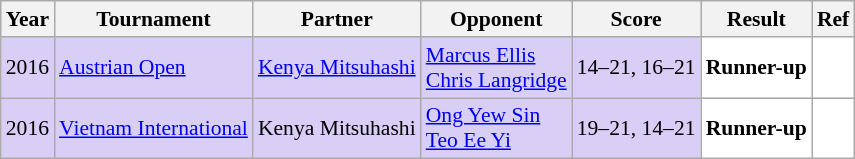<table class="sortable wikitable" style="font-size: 90%;">
<tr>
<th>Year</th>
<th>Tournament</th>
<th>Partner</th>
<th>Opponent</th>
<th>Score</th>
<th>Result</th>
<th>Ref</th>
</tr>
<tr style="background:#D8CEF6">
<td align="center">2016</td>
<td align="left"><a href='#'>Austrian Open</a></td>
<td align="left"> <a href='#'>Kenya Mitsuhashi</a></td>
<td align="left"> <a href='#'>Marcus Ellis</a><br> <a href='#'>Chris Langridge</a></td>
<td align="left">14–21, 16–21</td>
<td style="text-align:left; background:white"> <strong>Runner-up</strong></td>
<td style="text-align:center; background:white"></td>
</tr>
<tr style="background:#D8CEF6">
<td align="center">2016</td>
<td align="left"><a href='#'>Vietnam International</a></td>
<td align="left"> Kenya Mitsuhashi</td>
<td align="left"> <a href='#'>Ong Yew Sin</a><br> <a href='#'>Teo Ee Yi</a></td>
<td align="left">19–21, 14–21</td>
<td style="text-align:left; background:white"> <strong>Runner-up</strong></td>
<td style="text-align:center; background:white"></td>
</tr>
</table>
